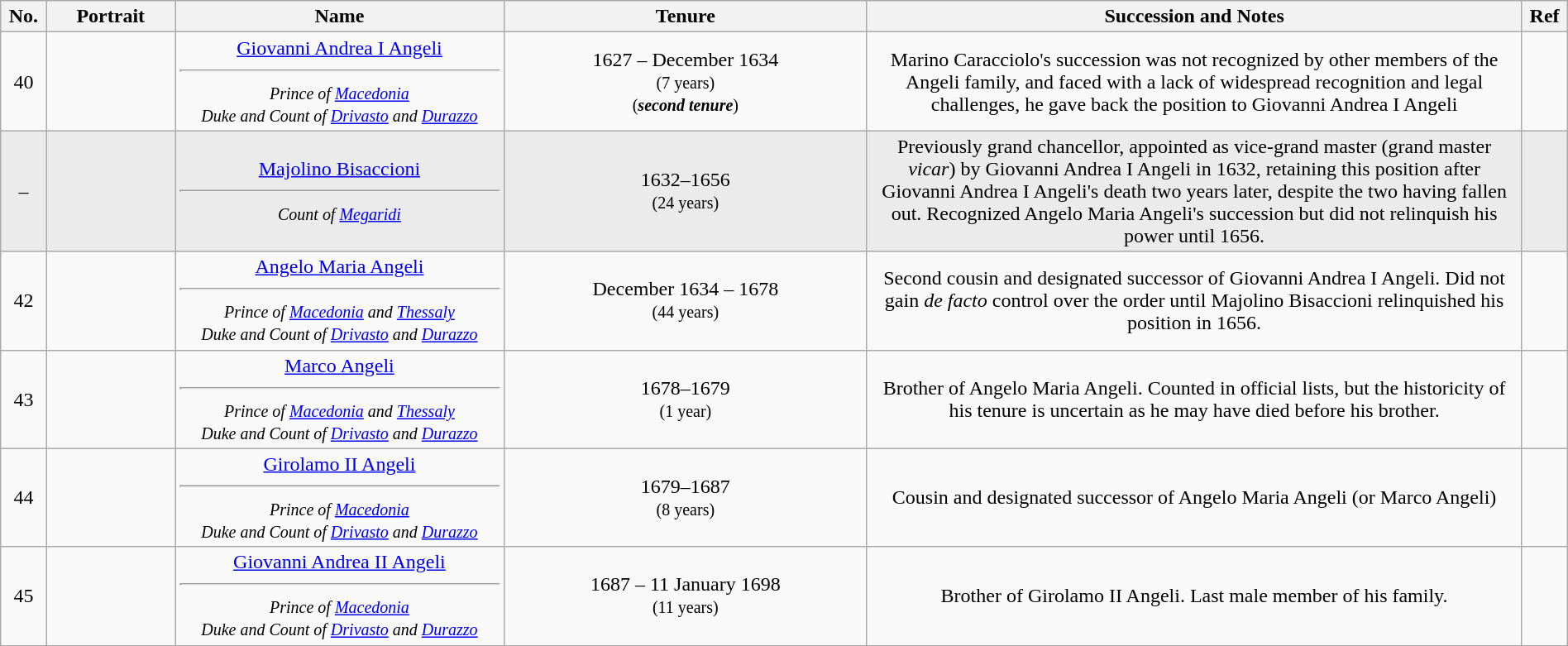<table class="wikitable" style="width:100%; text-align:center;">
<tr>
<th width="30">No.</th>
<th width="100">Portrait</th>
<th width="275">Name</th>
<th width="305">Tenure</th>
<th width="560">Succession and Notes</th>
<th width="30">Ref</th>
</tr>
<tr>
<td>40</td>
<td></td>
<td><a href='#'>Giovanni Andrea I Angeli</a><hr><small><em>Prince of <a href='#'>Macedonia</a><br>Duke and Count of <a href='#'>Drivasto</a> and <a href='#'>Durazzo</a></em></small></td>
<td>1627 – December 1634<br><small>(7 years)<br>(<strong><em>second tenure</em></strong>)</small></td>
<td>Marino Caracciolo's succession was not recognized by other members of the Angeli family, and faced with a lack of widespread recognition and legal challenges, he gave back the position to Giovanni Andrea I Angeli</td>
<td></td>
</tr>
<tr>
<td style="background:#EBEBEB;">–</td>
<td style="background:#EBEBEB;"></td>
<td style="background:#EBEBEB;"><a href='#'>Majolino Bisaccioni</a><hr><small><em>Count of <a href='#'>Megaridi</a></em></small></td>
<td style="background:#EBEBEB;">1632–1656<br><small>(24 years)</small></td>
<td style="background:#EBEBEB;">Previously grand chancellor, appointed as vice-grand master (grand master <em>vicar</em>) by Giovanni Andrea I Angeli in 1632, retaining this position after Giovanni Andrea I Angeli's death two years later, despite the two having fallen out. Recognized Angelo Maria Angeli's succession but did not relinquish his power until 1656.</td>
<td style="background:#EBEBEB;"></td>
</tr>
<tr>
<td>42</td>
<td></td>
<td><a href='#'>Angelo Maria Angeli</a><hr><small><em>Prince of <a href='#'>Macedonia</a> and <a href='#'>Thessaly</a><br>Duke and Count of <a href='#'>Drivasto</a> and <a href='#'>Durazzo</a></em></small></td>
<td>December 1634 – 1678<br><small>(44 years)</small></td>
<td>Second cousin and designated successor of Giovanni Andrea I Angeli. Did not gain <em>de facto</em> control over the order until Majolino Bisaccioni relinquished his position in 1656.</td>
<td></td>
</tr>
<tr>
<td>43</td>
<td></td>
<td><a href='#'>Marco Angeli</a><hr><small><em>Prince of <a href='#'>Macedonia</a> and <a href='#'>Thessaly</a><br>Duke and Count of <a href='#'>Drivasto</a> and <a href='#'>Durazzo</a></em></small></td>
<td>1678–1679<br><small>(1 year)</small></td>
<td>Brother of Angelo Maria Angeli. Counted in official lists, but the historicity of his tenure is uncertain as he may have died before his brother.</td>
<td></td>
</tr>
<tr>
<td>44</td>
<td></td>
<td><a href='#'>Girolamo II Angeli</a><hr><small><em>Prince of <a href='#'>Macedonia</a><br>Duke and Count of <a href='#'>Drivasto</a> and <a href='#'>Durazzo</a></em></small></td>
<td>1679–1687<br><small>(8 years)</small></td>
<td>Cousin and designated successor of Angelo Maria Angeli (or Marco Angeli)</td>
<td></td>
</tr>
<tr>
<td>45</td>
<td></td>
<td><a href='#'>Giovanni Andrea II Angeli</a><hr><small><em>Prince of <a href='#'>Macedonia</a><br>Duke and Count of <a href='#'>Drivasto</a> and <a href='#'>Durazzo</a></em></small></td>
<td>1687 – 11 January 1698<br><small>(11 years)</small></td>
<td>Brother of Girolamo II Angeli. Last male member of his family.</td>
<td></td>
</tr>
</table>
